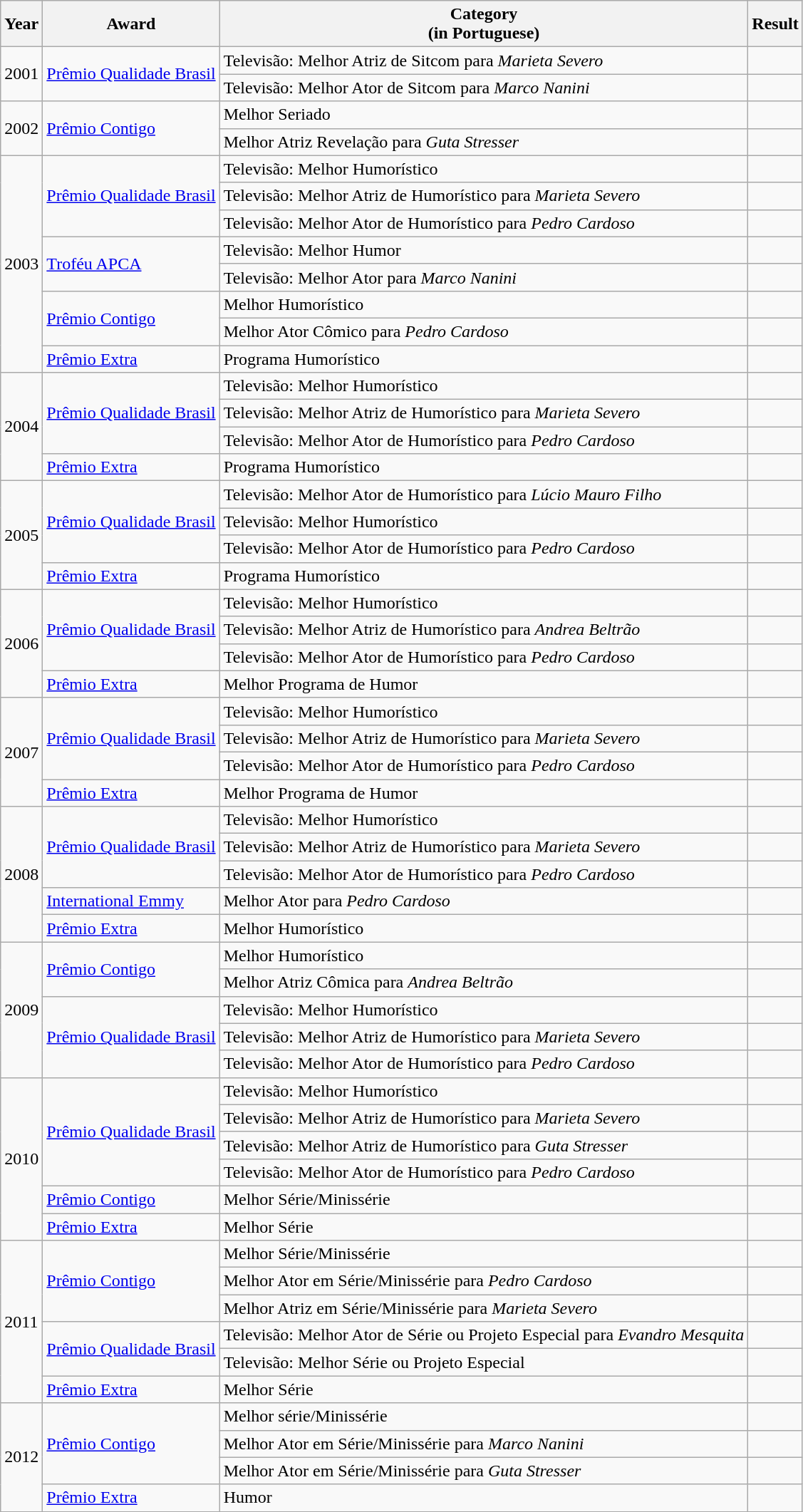<table class="wikitable">
<tr>
<th>Year</th>
<th>Award</th>
<th>Category<br>(in Portuguese)</th>
<th>Result</th>
</tr>
<tr>
<td rowspan="2">2001</td>
<td rowspan="2"><a href='#'>Prêmio Qualidade Brasil</a></td>
<td>Televisão: Melhor Atriz de Sitcom para <em>Marieta Severo</em></td>
<td></td>
</tr>
<tr>
<td>Televisão: Melhor Ator de Sitcom para <em>Marco Nanini</em></td>
<td></td>
</tr>
<tr>
<td rowspan="2">2002</td>
<td rowspan="2"><a href='#'>Prêmio Contigo</a></td>
<td>Melhor Seriado</td>
<td></td>
</tr>
<tr>
<td>Melhor Atriz Revelação para <em>Guta Stresser</em></td>
<td></td>
</tr>
<tr>
<td rowspan="8">2003</td>
<td rowspan="3"><a href='#'>Prêmio Qualidade Brasil</a></td>
<td>Televisão: Melhor Humorístico</td>
<td></td>
</tr>
<tr>
<td>Televisão: Melhor Atriz de Humorístico para <em>Marieta Severo</em></td>
<td></td>
</tr>
<tr>
<td>Televisão: Melhor Ator de Humorístico para <em>Pedro Cardoso</em></td>
<td></td>
</tr>
<tr>
<td rowspan="2"><a href='#'>Troféu APCA</a></td>
<td>Televisão: Melhor Humor</td>
<td></td>
</tr>
<tr>
<td>Televisão: Melhor Ator para <em>Marco Nanini</em></td>
<td></td>
</tr>
<tr>
<td rowspan="2"><a href='#'>Prêmio Contigo</a></td>
<td>Melhor Humorístico</td>
<td></td>
</tr>
<tr>
<td>Melhor Ator Cômico para <em>Pedro Cardoso</em></td>
<td></td>
</tr>
<tr>
<td><a href='#'>Prêmio Extra</a></td>
<td>Programa Humorístico</td>
<td></td>
</tr>
<tr>
<td rowspan="4">2004</td>
<td rowspan="3"><a href='#'>Prêmio Qualidade Brasil</a></td>
<td>Televisão: Melhor Humorístico</td>
<td></td>
</tr>
<tr>
<td>Televisão: Melhor Atriz de Humorístico para <em>Marieta Severo</em></td>
<td></td>
</tr>
<tr>
<td>Televisão: Melhor Ator de Humorístico para <em>Pedro Cardoso</em></td>
<td></td>
</tr>
<tr>
<td><a href='#'>Prêmio Extra</a></td>
<td>Programa Humorístico</td>
<td></td>
</tr>
<tr>
<td rowspan="4">2005</td>
<td rowspan="3"><a href='#'>Prêmio Qualidade Brasil</a></td>
<td>Televisão: Melhor Ator de Humorístico para <em>Lúcio Mauro Filho</em></td>
<td></td>
</tr>
<tr>
<td>Televisão: Melhor Humorístico</td>
<td></td>
</tr>
<tr>
<td>Televisão: Melhor Ator de Humorístico para <em>Pedro Cardoso</em></td>
<td></td>
</tr>
<tr>
<td><a href='#'>Prêmio Extra</a></td>
<td>Programa Humorístico</td>
<td></td>
</tr>
<tr>
<td rowspan="4">2006</td>
<td rowspan="3"><a href='#'>Prêmio Qualidade Brasil</a></td>
<td>Televisão: Melhor Humorístico</td>
<td></td>
</tr>
<tr>
<td>Televisão: Melhor Atriz de Humorístico para <em>Andrea Beltrão</em></td>
<td></td>
</tr>
<tr>
<td>Televisão: Melhor Ator de Humorístico para <em>Pedro Cardoso</em></td>
<td></td>
</tr>
<tr>
<td><a href='#'>Prêmio Extra</a></td>
<td>Melhor Programa de Humor</td>
<td></td>
</tr>
<tr>
<td rowspan="4">2007</td>
<td rowspan="3"><a href='#'>Prêmio Qualidade Brasil</a></td>
<td>Televisão: Melhor Humorístico</td>
<td></td>
</tr>
<tr>
<td>Televisão: Melhor Atriz de Humorístico para <em>Marieta Severo</em></td>
<td></td>
</tr>
<tr>
<td>Televisão: Melhor Ator de Humorístico para <em>Pedro Cardoso</em></td>
<td></td>
</tr>
<tr>
<td><a href='#'>Prêmio Extra</a></td>
<td>Melhor Programa de Humor</td>
<td></td>
</tr>
<tr>
<td rowspan="5">2008</td>
<td rowspan="3"><a href='#'>Prêmio Qualidade Brasil</a></td>
<td>Televisão: Melhor Humorístico</td>
<td></td>
</tr>
<tr>
<td>Televisão: Melhor Atriz de Humorístico para <em>Marieta Severo</em></td>
<td></td>
</tr>
<tr>
<td>Televisão: Melhor Ator de Humorístico para <em>Pedro Cardoso</em></td>
<td></td>
</tr>
<tr>
<td><a href='#'>International Emmy</a></td>
<td>Melhor Ator para <em>Pedro Cardoso</em></td>
<td></td>
</tr>
<tr>
<td><a href='#'>Prêmio Extra</a></td>
<td>Melhor Humorístico</td>
<td></td>
</tr>
<tr>
<td rowspan="5">2009</td>
<td rowspan="2"><a href='#'>Prêmio Contigo</a></td>
<td>Melhor Humorístico</td>
<td></td>
</tr>
<tr>
<td>Melhor Atriz Cômica para <em>Andrea Beltrão</em></td>
<td></td>
</tr>
<tr>
<td rowspan="3"><a href='#'>Prêmio Qualidade Brasil</a></td>
<td>Televisão: Melhor Humorístico</td>
<td></td>
</tr>
<tr>
<td>Televisão: Melhor Atriz de Humorístico para <em>Marieta Severo</em></td>
<td></td>
</tr>
<tr>
<td>Televisão: Melhor Ator de Humorístico para <em>Pedro Cardoso</em></td>
<td></td>
</tr>
<tr>
<td rowspan="6">2010</td>
<td rowspan="4"><a href='#'>Prêmio Qualidade Brasil</a></td>
<td>Televisão: Melhor Humorístico</td>
<td></td>
</tr>
<tr>
<td>Televisão: Melhor Atriz de Humorístico para <em>Marieta Severo</em></td>
<td></td>
</tr>
<tr>
<td>Televisão: Melhor Atriz de Humorístico para <em>Guta Stresser</em></td>
<td></td>
</tr>
<tr>
<td>Televisão: Melhor Ator de Humorístico para <em>Pedro Cardoso</em></td>
<td></td>
</tr>
<tr>
<td><a href='#'>Prêmio Contigo</a></td>
<td>Melhor Série/Minissérie</td>
<td></td>
</tr>
<tr>
<td><a href='#'>Prêmio Extra</a></td>
<td>Melhor Série</td>
<td></td>
</tr>
<tr>
<td rowspan="6">2011</td>
<td rowspan="3"><a href='#'>Prêmio Contigo</a></td>
<td>Melhor Série/Minissérie</td>
<td></td>
</tr>
<tr>
<td>Melhor Ator em Série/Minissérie para <em>Pedro Cardoso</em></td>
<td></td>
</tr>
<tr>
<td>Melhor Atriz em Série/Minissérie para <em>Marieta Severo</em></td>
<td></td>
</tr>
<tr>
<td rowspan="2"><a href='#'>Prêmio Qualidade Brasil</a></td>
<td>Televisão: Melhor Ator de Série ou Projeto Especial para <em>Evandro Mesquita</em></td>
<td></td>
</tr>
<tr>
<td>Televisão: Melhor Série ou Projeto Especial</td>
<td></td>
</tr>
<tr>
<td><a href='#'>Prêmio Extra</a></td>
<td>Melhor Série</td>
<td></td>
</tr>
<tr>
<td rowspan="4">2012</td>
<td rowspan="3"><a href='#'>Prêmio Contigo</a></td>
<td>Melhor série/Minissérie</td>
<td></td>
</tr>
<tr>
<td>Melhor Ator em Série/Minissérie para <em>Marco Nanini</em></td>
<td></td>
</tr>
<tr>
<td>Melhor Ator em Série/Minissérie para <em>Guta Stresser</em></td>
<td></td>
</tr>
<tr>
<td><a href='#'>Prêmio Extra</a></td>
<td>Humor</td>
<td></td>
</tr>
</table>
